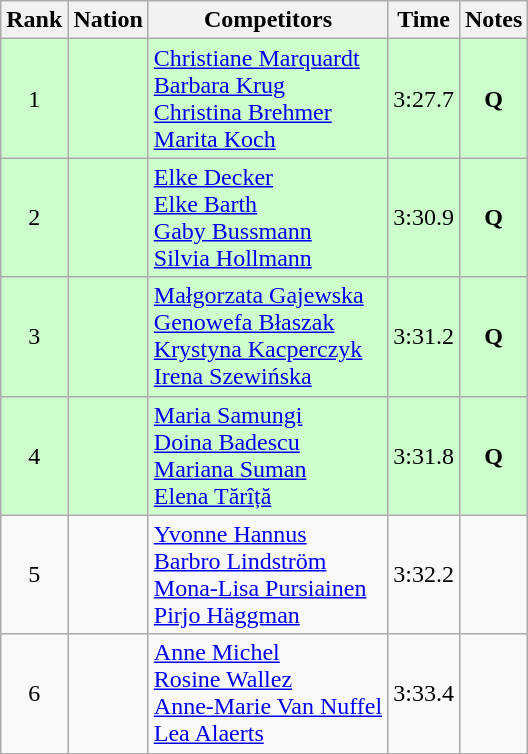<table class="wikitable sortable" style="text-align:center">
<tr>
<th>Rank</th>
<th>Nation</th>
<th>Competitors</th>
<th>Time</th>
<th>Notes</th>
</tr>
<tr bgcolor=ccffcc>
<td>1</td>
<td align=left></td>
<td align=left><a href='#'>Christiane Marquardt</a><br><a href='#'>Barbara Krug</a><br><a href='#'>Christina Brehmer</a><br><a href='#'>Marita Koch</a></td>
<td>3:27.7</td>
<td><strong>Q</strong></td>
</tr>
<tr bgcolor=ccffcc>
<td>2</td>
<td align=left></td>
<td align=left><a href='#'>Elke Decker</a><br><a href='#'>Elke Barth</a><br><a href='#'>Gaby Bussmann</a><br><a href='#'>Silvia Hollmann</a></td>
<td>3:30.9</td>
<td><strong>Q</strong></td>
</tr>
<tr bgcolor=ccffcc>
<td>3</td>
<td align=left></td>
<td align=left><a href='#'>Małgorzata Gajewska</a><br><a href='#'>Genowefa Błaszak</a><br><a href='#'>Krystyna Kacperczyk</a><br><a href='#'>Irena Szewińska</a></td>
<td>3:31.2</td>
<td><strong>Q</strong></td>
</tr>
<tr bgcolor=ccffcc>
<td>4</td>
<td align=left></td>
<td align=left><a href='#'>Maria Samungi</a><br><a href='#'>Doina Badescu</a><br><a href='#'>Mariana Suman</a><br><a href='#'>Elena Tărîță</a></td>
<td>3:31.8</td>
<td><strong>Q</strong></td>
</tr>
<tr>
<td>5</td>
<td align=left></td>
<td align=left><a href='#'>Yvonne Hannus</a><br><a href='#'>Barbro Lindström</a><br><a href='#'>Mona-Lisa Pursiainen</a><br><a href='#'>Pirjo Häggman</a></td>
<td>3:32.2</td>
<td></td>
</tr>
<tr>
<td>6</td>
<td align=left></td>
<td align=left><a href='#'>Anne Michel</a><br><a href='#'>Rosine Wallez</a><br><a href='#'>Anne-Marie Van Nuffel</a><br><a href='#'>Lea Alaerts</a></td>
<td>3:33.4</td>
<td></td>
</tr>
</table>
